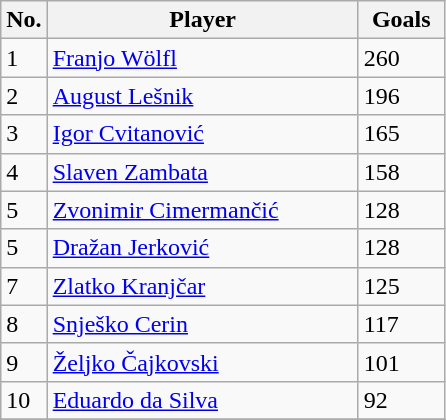<table class="wikitable">
<tr>
<th>No.</th>
<th width="200">Player</th>
<th width="50">Goals</th>
</tr>
<tr>
<td>1</td>
<td> <a href='#'>Franjo Wölfl</a></td>
<td>260</td>
</tr>
<tr>
<td>2</td>
<td> <a href='#'>August Lešnik</a></td>
<td>196</td>
</tr>
<tr>
<td>3</td>
<td> <a href='#'>Igor Cvitanović</a></td>
<td>165</td>
</tr>
<tr>
<td>4</td>
<td> <a href='#'>Slaven Zambata</a></td>
<td>158</td>
</tr>
<tr>
<td>5</td>
<td> <a href='#'>Zvonimir Cimermančić</a></td>
<td>128</td>
</tr>
<tr>
<td>5</td>
<td> <a href='#'>Dražan Jerković</a></td>
<td>128</td>
</tr>
<tr>
<td>7</td>
<td> <a href='#'>Zlatko Kranjčar</a></td>
<td>125</td>
</tr>
<tr>
<td>8</td>
<td> <a href='#'>Snješko Cerin</a></td>
<td>117</td>
</tr>
<tr>
<td>9</td>
<td> <a href='#'>Željko Čajkovski</a></td>
<td>101</td>
</tr>
<tr>
<td>10</td>
<td> <a href='#'>Eduardo da Silva</a></td>
<td>92</td>
</tr>
<tr>
</tr>
</table>
